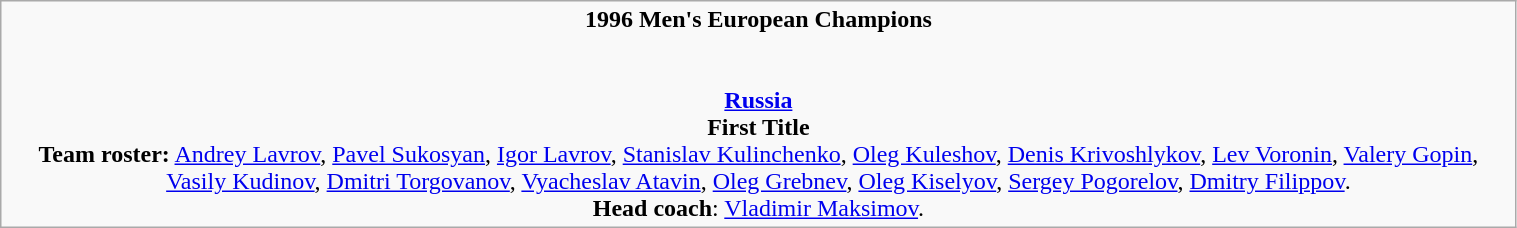<table class="wikitable" style="width: 80%;">
<tr style="text-align: center;">
<td><strong>1996 Men's European Champions</strong> <br><br> <br><strong><a href='#'>Russia</a></strong><br><strong>First Title</strong><br><strong>Team roster:</strong> 
<a href='#'>Andrey Lavrov</a>, <a href='#'>Pavel Sukosyan</a>, <a href='#'>Igor Lavrov</a>, <a href='#'>Stanislav Kulinchenko</a>, <a href='#'>Oleg Kuleshov</a>, <a href='#'>Denis Krivoshlykov</a>, <a href='#'>Lev Voronin</a>, <a href='#'>Valery Gopin</a>, <a href='#'>Vasily Kudinov</a>, <a href='#'>Dmitri Torgovanov</a>, <a href='#'>Vyacheslav Atavin</a>, <a href='#'>Oleg Grebnev</a>, <a href='#'>Oleg Kiselyov</a>, <a href='#'>Sergey Pogorelov</a>, <a href='#'>Dmitry Filippov</a>.<br><strong>Head coach</strong>: <a href='#'>Vladimir Maksimov</a>.</td>
</tr>
</table>
